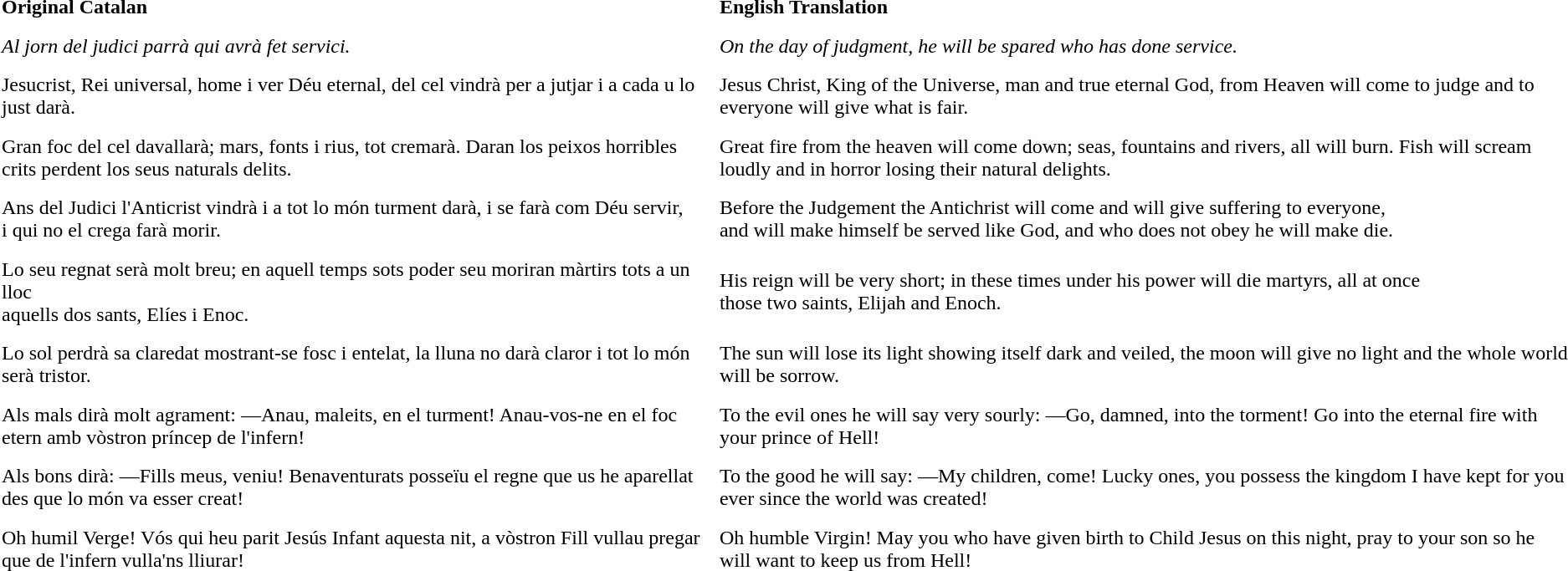<table border=0 cellspacing=3 cellpadding=5>
<tr>
<td><strong>Original Catalan</strong></td>
<td><strong>English Translation</strong></td>
</tr>
<tr>
<td><em>Al jorn del judici parrà qui avrà fet servici.</em></td>
<td><em>On the day of judgment, he will be spared who has done service.</em></td>
</tr>
<tr>
<td>Jesucrist, Rei universal, home i ver Déu eternal, del cel vindrà per a jutjar i a cada u lo just darà.</td>
<td>Jesus Christ, King of the Universe, man and true eternal God, from Heaven will come to judge and to everyone will give what is fair.</td>
</tr>
<tr>
<td>Gran foc del cel davallarà; mars, fonts i rius, tot cremarà. Daran los peixos horribles crits perdent los seus naturals delits.</td>
<td>Great fire from the heaven will come down; seas, fountains and rivers, all will burn. Fish will scream loudly and in horror losing their natural delights.</td>
</tr>
<tr>
<td>Ans del Judici l'Anticrist vindrà i a tot lo món turment darà, i se farà com Déu servir,<br>i qui no el crega farà morir.</td>
<td>Before the Judgement the Antichrist will come and will give suffering to everyone,<br>and will make himself be served like God, and who does not obey he will make die.</td>
</tr>
<tr>
<td>Lo seu regnat serà molt breu;  en aquell temps sots poder seu moriran màrtirs tots a un lloc<br>aquells dos sants, Elíes i Enoc.</td>
<td>His reign will be very short; in these times under his power will die martyrs, all at once<br>those two saints, Elijah and Enoch.</td>
</tr>
<tr>
<td>Lo sol perdrà sa claredat mostrant-se fosc i entelat, la lluna no darà claror i tot lo món serà tristor.</td>
<td>The sun will lose its light showing itself dark and veiled, the moon will give no light and the whole world will be sorrow.</td>
</tr>
<tr>
<td>Als mals dirà molt agrament: —Anau, maleits, en el turment! Anau-vos-ne en el foc etern amb vòstron príncep de l'infern!</td>
<td>To the evil ones he will say very sourly: —Go, damned, into the torment! Go into the eternal fire with your prince of Hell!</td>
</tr>
<tr>
<td>Als bons dirà: —Fills meus, veniu! Benaventurats posseïu el regne que us he aparellat des que lo món va esser creat!</td>
<td>To the good he will say: —My children, come! Lucky ones, you possess the kingdom I have kept for you ever since the world was created!</td>
</tr>
<tr>
<td>Oh humil Verge! Vós qui heu parit Jesús Infant aquesta nit, a vòstron Fill vullau pregar que de l'infern vulla'ns lliurar!</td>
<td>Oh humble Virgin! May you who have given birth to Child Jesus on this night, pray to your son so he will want to keep us from Hell!</td>
</tr>
</table>
